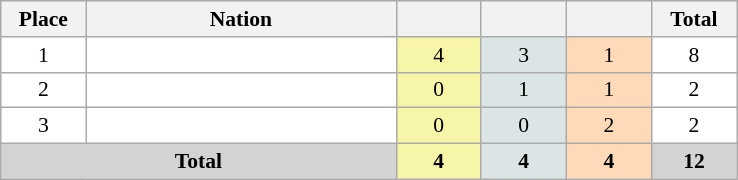<table class=wikitable style="border:1px solid #AAAAAA;font-size:90%">
<tr bgcolor="#EFEFEF">
<th width=50>Place</th>
<th width=200>Nation</th>
<th width=50></th>
<th width=50></th>
<th width=50></th>
<th width=50>Total</th>
</tr>
<tr align="center" valign="top" bgcolor="#FFFFFF">
<td>1</td>
<td align="left"></td>
<td style="background:#F7F6A8;">4</td>
<td style="background:#DCE5E5;">3</td>
<td style="background:#FFDAB9;">1</td>
<td>8</td>
</tr>
<tr align="center" valign="top" bgcolor="#FFFFFF">
<td>2</td>
<td align="left"></td>
<td style="background:#F7F6A8;">0</td>
<td style="background:#DCE5E5;">1</td>
<td style="background:#FFDAB9;">1</td>
<td>2</td>
</tr>
<tr align="center" valign="top" bgcolor="#FFFFFF">
<td>3</td>
<td align="left"></td>
<td style="background:#F7F6A8;">0</td>
<td style="background:#DCE5E5;">0</td>
<td style="background:#FFDAB9;">2</td>
<td>2</td>
</tr>
<tr align="center">
<td colspan="2" bgcolor=D3D3D3><strong>Total</strong></td>
<td style="background:#F7F6A8;"><strong>4</strong></td>
<td style="background:#DCE5E5;"><strong>4</strong></td>
<td style="background:#FFDAB9;"><strong>4</strong></td>
<td bgcolor=D3D3D3><strong>12</strong></td>
</tr>
</table>
